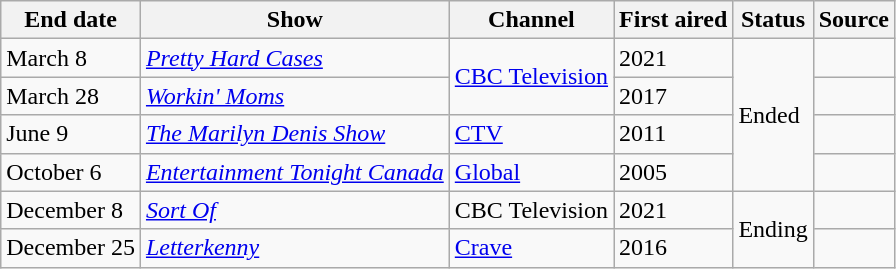<table class="wikitable">
<tr>
<th>End date</th>
<th>Show</th>
<th>Channel</th>
<th>First aired</th>
<th>Status</th>
<th>Source</th>
</tr>
<tr>
<td>March 8</td>
<td><em><a href='#'>Pretty Hard Cases</a></em></td>
<td rowspan=2><a href='#'>CBC Television</a></td>
<td>2021</td>
<td rowspan=4>Ended</td>
<td></td>
</tr>
<tr>
<td>March 28</td>
<td><em><a href='#'>Workin' Moms</a></em></td>
<td>2017</td>
<td></td>
</tr>
<tr>
<td>June 9</td>
<td><em><a href='#'>The Marilyn Denis Show</a></em></td>
<td><a href='#'>CTV</a></td>
<td>2011</td>
<td></td>
</tr>
<tr>
<td>October 6</td>
<td><em><a href='#'>Entertainment Tonight Canada</a></em></td>
<td><a href='#'>Global</a></td>
<td>2005</td>
<td></td>
</tr>
<tr>
<td>December 8</td>
<td><em><a href='#'>Sort Of</a></em></td>
<td>CBC Television</td>
<td>2021</td>
<td rowspan=2>Ending</td>
<td></td>
</tr>
<tr>
<td>December 25</td>
<td><em><a href='#'>Letterkenny</a></em></td>
<td><a href='#'>Crave</a></td>
<td>2016</td>
<td></td>
</tr>
</table>
